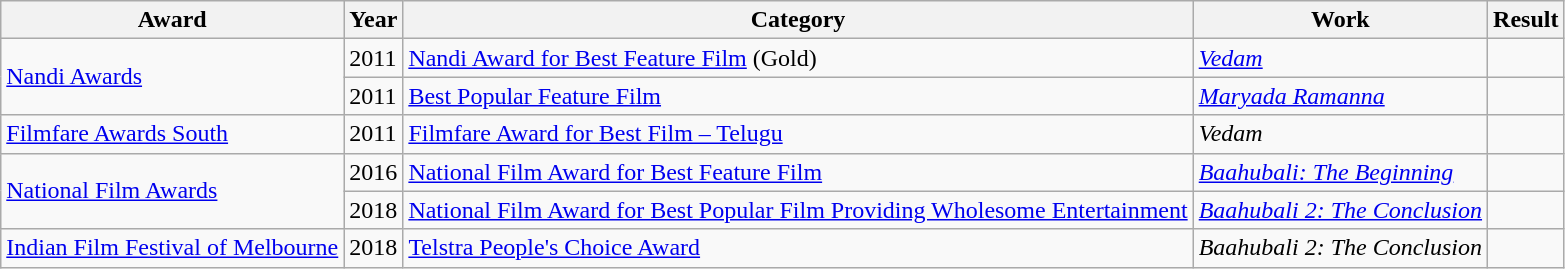<table class="wikitable">
<tr>
<th>Award</th>
<th>Year</th>
<th>Category</th>
<th>Work</th>
<th>Result</th>
</tr>
<tr>
<td rowspan="2"><a href='#'>Nandi Awards</a></td>
<td>2011</td>
<td><a href='#'>Nandi Award for Best Feature Film</a> (Gold)</td>
<td><em><a href='#'>Vedam</a></em></td>
<td></td>
</tr>
<tr>
<td>2011</td>
<td><a href='#'>Best Popular Feature Film</a></td>
<td><em><a href='#'>Maryada Ramanna</a></em></td>
<td></td>
</tr>
<tr>
<td rowspan="1"><a href='#'>Filmfare Awards South</a></td>
<td>2011</td>
<td><a href='#'>Filmfare Award for Best Film – Telugu</a></td>
<td><em>Vedam</em></td>
<td></td>
</tr>
<tr>
<td rowspan="2"><a href='#'>National Film Awards</a></td>
<td>2016</td>
<td><a href='#'>National Film Award for Best Feature Film</a></td>
<td><em><a href='#'>Baahubali: The Beginning</a></em></td>
<td></td>
</tr>
<tr>
<td>2018</td>
<td><a href='#'>National Film Award for Best Popular Film Providing Wholesome Entertainment</a></td>
<td><em><a href='#'>Baahubali 2: The Conclusion</a></em></td>
<td></td>
</tr>
<tr>
<td rowspan="1"><a href='#'>Indian Film Festival of Melbourne</a></td>
<td>2018</td>
<td><a href='#'>Telstra People's Choice Award</a></td>
<td><em>Baahubali 2: The Conclusion</em></td>
<td></td>
</tr>
</table>
